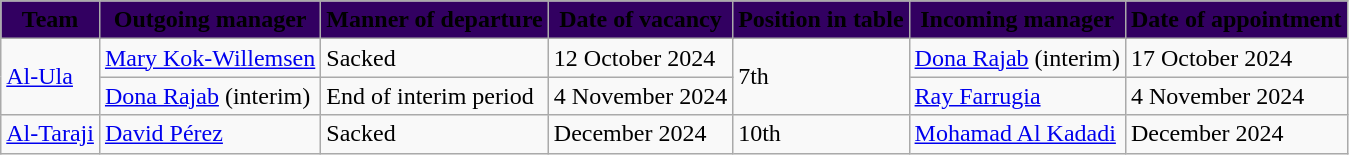<table class="wikitable sortable">
<tr>
<th style="background-color:#320061;"><span>Team</span></th>
<th style="background-color:#320061;"><span>Outgoing manager</span></th>
<th style="background-color:#320061;"><span>Manner of departure</span></th>
<th style="background-color:#320061;"><span>Date of vacancy</span></th>
<th style="background-color:#320061;"><span>Position in table</span></th>
<th style="background-color:#320061;"><span>Incoming manager</span></th>
<th style="background-color:#320061;"><span>Date of appointment</span></th>
</tr>
<tr>
<td rowspan=2><a href='#'>Al-Ula</a></td>
<td> <a href='#'>Mary Kok-Willemsen</a></td>
<td>Sacked</td>
<td>12 October 2024</td>
<td rowspan=2>7th</td>
<td> <a href='#'>Dona Rajab</a> (interim)</td>
<td>17 October 2024</td>
</tr>
<tr>
<td> <a href='#'>Dona Rajab</a> (interim)</td>
<td>End of interim period</td>
<td>4 November 2024</td>
<td> <a href='#'>Ray Farrugia</a></td>
<td>4 November 2024</td>
</tr>
<tr>
<td rowspan=2><a href='#'>Al-Taraji</a></td>
<td> <a href='#'>David Pérez</a></td>
<td>Sacked</td>
<td>December 2024</td>
<td rowspan=2>10th</td>
<td> <a href='#'>Mohamad Al Kadadi</a></td>
<td>December 2024</td>
</tr>
</table>
